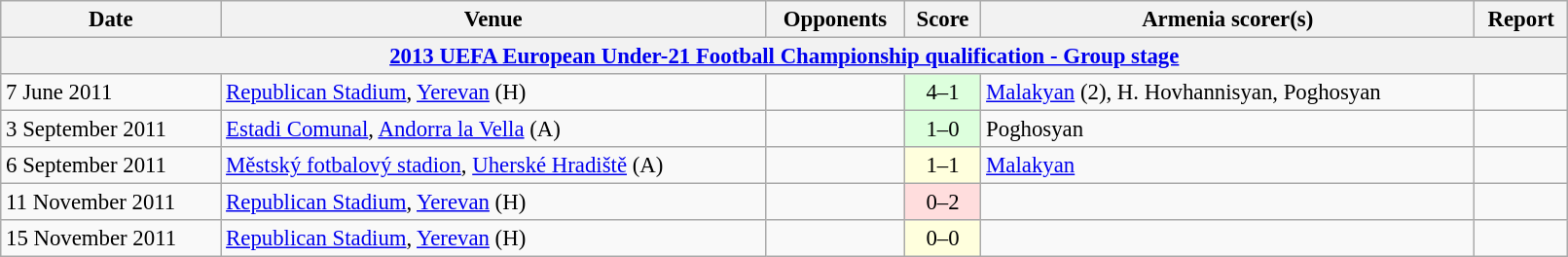<table class="wikitable" width=85%; style="font-size:95%;">
<tr>
<th>Date</th>
<th>Venue</th>
<th>Opponents</th>
<th>Score</th>
<th>Armenia scorer(s)</th>
<th>Report</th>
</tr>
<tr>
<th colspan=7><a href='#'>2013 UEFA European Under-21 Football Championship qualification - Group stage</a></th>
</tr>
<tr>
<td>7 June 2011</td>
<td><a href='#'>Republican Stadium</a>, <a href='#'>Yerevan</a> (H)</td>
<td></td>
<td align=center bgcolor=ddffdd>4–1</td>
<td><a href='#'>Malakyan</a> (2), H. Hovhannisyan, Poghosyan</td>
<td></td>
</tr>
<tr>
<td>3 September 2011</td>
<td><a href='#'>Estadi Comunal</a>, <a href='#'>Andorra la Vella</a> (A)</td>
<td></td>
<td align=center bgcolor=ddffdd>1–0</td>
<td>Poghosyan</td>
<td></td>
</tr>
<tr>
<td>6 September 2011</td>
<td><a href='#'>Městský fotbalový stadion</a>, <a href='#'>Uherské Hradiště</a> (A)</td>
<td></td>
<td align=center bgcolor=ffffdd>1–1</td>
<td><a href='#'>Malakyan</a></td>
<td></td>
</tr>
<tr>
<td>11 November 2011</td>
<td><a href='#'>Republican Stadium</a>, <a href='#'>Yerevan</a> (H)</td>
<td></td>
<td align=center bgcolor=ffdddd>0–2</td>
<td></td>
<td></td>
</tr>
<tr>
<td>15 November 2011</td>
<td><a href='#'>Republican Stadium</a>, <a href='#'>Yerevan</a> (H)</td>
<td></td>
<td align=center bgcolor=ffffdd>0–0</td>
<td></td>
<td></td>
</tr>
</table>
